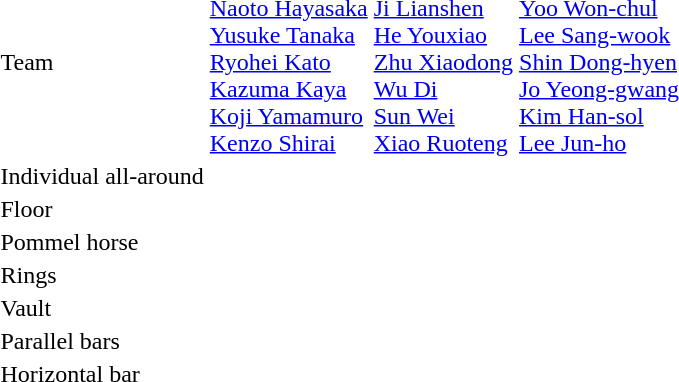<table>
<tr>
<td>Team</td>
<td><br><a href='#'>Naoto Hayasaka</a><br><a href='#'>Yusuke Tanaka</a><br><a href='#'>Ryohei Kato</a><br><a href='#'>Kazuma Kaya</a><br><a href='#'>Koji Yamamuro</a><br><a href='#'>Kenzo Shirai</a></td>
<td><br><a href='#'>Ji Lianshen</a><br><a href='#'>He Youxiao</a><br><a href='#'>Zhu Xiaodong</a><br><a href='#'>Wu Di</a><br><a href='#'>Sun Wei</a><br><a href='#'>Xiao Ruoteng</a></td>
<td><br><a href='#'>Yoo Won-chul</a><br><a href='#'>Lee Sang-wook</a><br><a href='#'>Shin Dong-hyen</a><br><a href='#'>Jo Yeong-gwang</a><br><a href='#'>Kim Han-sol</a><br><a href='#'>Lee Jun-ho</a></td>
</tr>
<tr>
<td>Individual all-around</td>
<td></td>
<td></td>
<td></td>
</tr>
<tr>
<td>Floor</td>
<td></td>
<td></td>
<td></td>
</tr>
<tr>
<td>Pommel horse</td>
<td></td>
<td></td>
<td></td>
</tr>
<tr>
<td>Rings</td>
<td></td>
<td></td>
<td></td>
</tr>
<tr>
<td>Vault</td>
<td></td>
<td></td>
<td></td>
</tr>
<tr>
<td>Parallel bars</td>
<td></td>
<td></td>
<td></td>
</tr>
<tr>
<td>Horizontal bar</td>
<td></td>
<td></td>
<td></td>
</tr>
</table>
